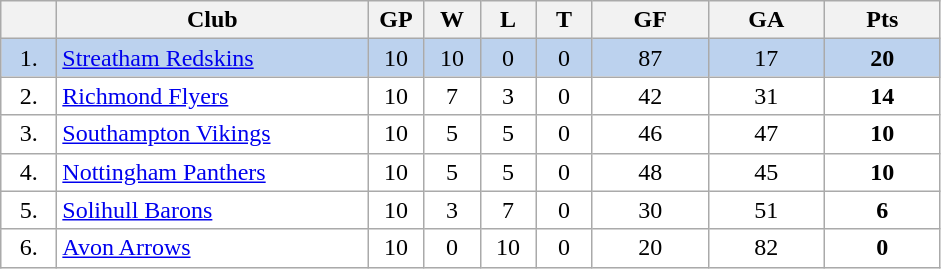<table class="wikitable">
<tr>
<th width="30"></th>
<th width="200">Club</th>
<th width="30">GP</th>
<th width="30">W</th>
<th width="30">L</th>
<th width="30">T</th>
<th width="70">GF</th>
<th width="70">GA</th>
<th width="70">Pts</th>
</tr>
<tr bgcolor="#BCD2EE" align="center">
<td>1.</td>
<td align="left"><a href='#'>Streatham Redskins</a></td>
<td>10</td>
<td>10</td>
<td>0</td>
<td>0</td>
<td>87</td>
<td>17</td>
<td><strong>20</strong></td>
</tr>
<tr bgcolor="#FFFFFF" align="center">
<td>2.</td>
<td align="left"><a href='#'>Richmond Flyers</a></td>
<td>10</td>
<td>7</td>
<td>3</td>
<td>0</td>
<td>42</td>
<td>31</td>
<td><strong>14</strong></td>
</tr>
<tr bgcolor="#FFFFFF" align="center">
<td>3.</td>
<td align="left"><a href='#'>Southampton Vikings</a></td>
<td>10</td>
<td>5</td>
<td>5</td>
<td>0</td>
<td>46</td>
<td>47</td>
<td><strong>10</strong></td>
</tr>
<tr bgcolor="#FFFFFF" align="center">
<td>4.</td>
<td align="left"><a href='#'>Nottingham Panthers</a></td>
<td>10</td>
<td>5</td>
<td>5</td>
<td>0</td>
<td>48</td>
<td>45</td>
<td><strong>10</strong></td>
</tr>
<tr bgcolor="#FFFFFF" align="center">
<td>5.</td>
<td align="left"><a href='#'>Solihull Barons</a></td>
<td>10</td>
<td>3</td>
<td>7</td>
<td>0</td>
<td>30</td>
<td>51</td>
<td><strong>6</strong></td>
</tr>
<tr bgcolor="#FFFFFF" align="center">
<td>6.</td>
<td align="left"><a href='#'>Avon Arrows</a></td>
<td>10</td>
<td>0</td>
<td>10</td>
<td>0</td>
<td>20</td>
<td>82</td>
<td><strong>0</strong></td>
</tr>
</table>
